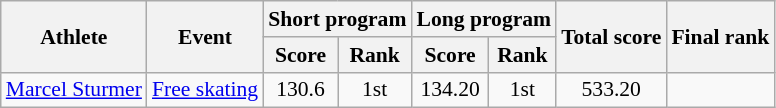<table class="wikitable" style="font-size:90%">
<tr>
<th rowspan=2>Athlete</th>
<th rowspan=2>Event</th>
<th colspan=2>Short program</th>
<th colspan=2>Long program</th>
<th rowspan=2>Total score</th>
<th rowspan=2>Final rank</th>
</tr>
<tr>
<th>Score</th>
<th>Rank</th>
<th>Score</th>
<th>Rank</th>
</tr>
<tr>
<td><a href='#'>Marcel Sturmer</a></td>
<td><a href='#'>Free skating</a></td>
<td align=center>130.6</td>
<td align=center>1st</td>
<td align=center>134.20</td>
<td align=center>1st</td>
<td align=center>533.20</td>
<td align=center></td>
</tr>
</table>
